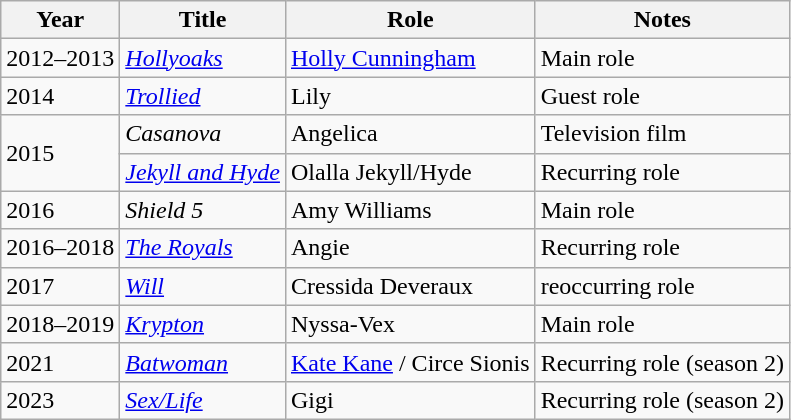<table class="wikitable">
<tr>
<th>Year</th>
<th>Title</th>
<th>Role</th>
<th>Notes</th>
</tr>
<tr>
<td>2012–2013</td>
<td><em><a href='#'>Hollyoaks</a></em></td>
<td><a href='#'>Holly Cunningham</a></td>
<td>Main role</td>
</tr>
<tr>
<td>2014</td>
<td><em><a href='#'>Trollied</a></em></td>
<td>Lily</td>
<td>Guest role</td>
</tr>
<tr>
<td rowspan="2">2015</td>
<td><em>Casanova</em></td>
<td>Angelica</td>
<td>Television film</td>
</tr>
<tr>
<td><em><a href='#'>Jekyll and Hyde</a></em></td>
<td>Olalla Jekyll/Hyde</td>
<td>Recurring role</td>
</tr>
<tr>
<td>2016</td>
<td><em>Shield 5</em></td>
<td>Amy Williams</td>
<td>Main role</td>
</tr>
<tr>
<td>2016–2018</td>
<td><em><a href='#'>The Royals</a></em></td>
<td>Angie</td>
<td>Recurring role</td>
</tr>
<tr>
<td>2017</td>
<td><em><a href='#'>Will</a></em></td>
<td>Cressida Deveraux</td>
<td>reoccurring  role</td>
</tr>
<tr>
<td>2018–2019</td>
<td><em><a href='#'>Krypton</a></em></td>
<td>Nyssa-Vex</td>
<td>Main role</td>
</tr>
<tr>
<td>2021</td>
<td><em><a href='#'>Batwoman</a></em></td>
<td><a href='#'>Kate Kane</a> / Circe Sionis</td>
<td>Recurring role (season 2)</td>
</tr>
<tr>
<td>2023</td>
<td><em><a href='#'>Sex/Life</a></em></td>
<td>Gigi</td>
<td>Recurring role (season 2)</td>
</tr>
</table>
